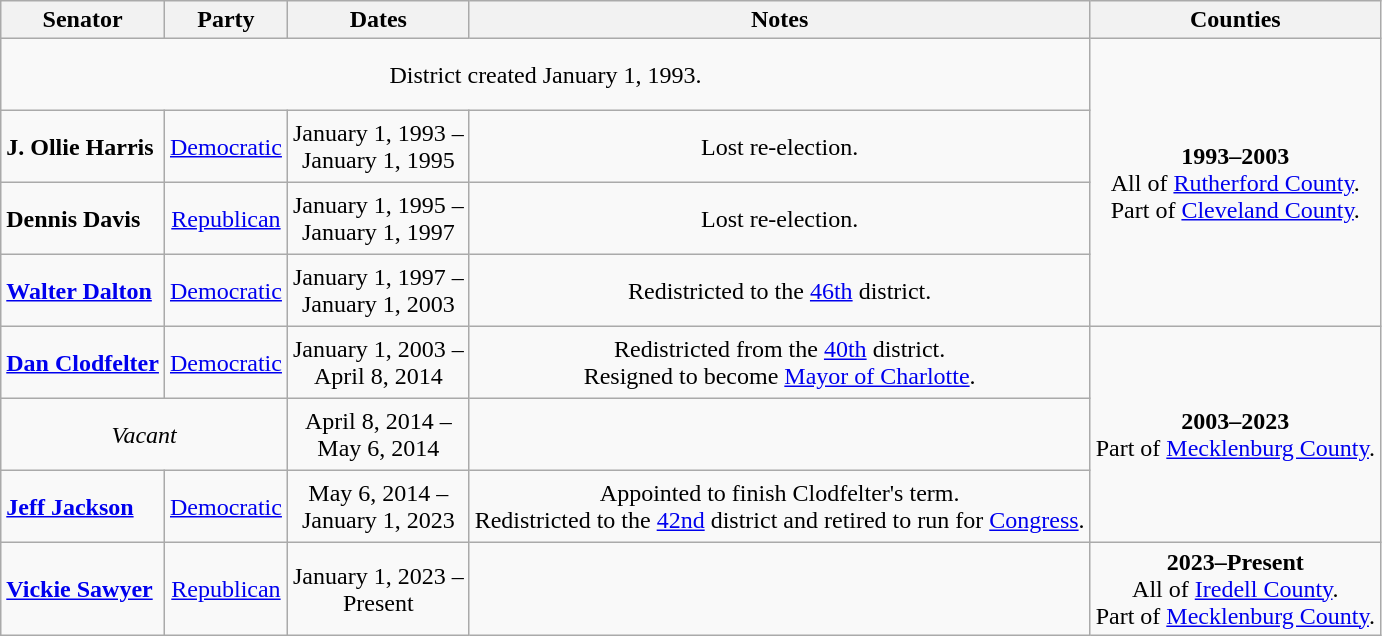<table class=wikitable style="text-align:center">
<tr>
<th>Senator</th>
<th>Party</th>
<th>Dates</th>
<th>Notes</th>
<th>Counties</th>
</tr>
<tr style="height:3em">
<td colspan=4>District created January 1, 1993.</td>
<td rowspan=4><strong>1993–2003</strong><br> All of <a href='#'>Rutherford County</a>. <br> Part of <a href='#'>Cleveland County</a>.</td>
</tr>
<tr style="height:3em">
<td align=left><strong>J. Ollie Harris</strong></td>
<td><a href='#'>Democratic</a></td>
<td nowrap>January 1, 1993 – <br> January 1, 1995</td>
<td>Lost re-election.</td>
</tr>
<tr style="height:3em">
<td align=left><strong>Dennis Davis</strong></td>
<td><a href='#'>Republican</a></td>
<td nowrap>January 1, 1995 – <br> January 1, 1997</td>
<td>Lost re-election.</td>
</tr>
<tr style="height:3em">
<td align=left><strong><a href='#'>Walter Dalton</a></strong></td>
<td><a href='#'>Democratic</a></td>
<td nowrap>January 1, 1997 – <br> January 1, 2003</td>
<td>Redistricted to the <a href='#'>46th</a> district.</td>
</tr>
<tr style="height:3em">
<td align=left><strong><a href='#'>Dan Clodfelter</a></strong></td>
<td><a href='#'>Democratic</a></td>
<td nowrap>January 1, 2003 – <br> April 8, 2014</td>
<td>Redistricted from the <a href='#'>40th</a> district. <br> Resigned to become <a href='#'>Mayor of Charlotte</a>.</td>
<td rowspan=3><strong>2003–2023</strong><br> Part of <a href='#'>Mecklenburg County</a>.</td>
</tr>
<tr style="height:3em">
<td colspan=2><em>Vacant</em></td>
<td nowrap>April 8, 2014 – <br> May 6, 2014</td>
<td></td>
</tr>
<tr style="height:3em">
<td align=left><strong><a href='#'>Jeff Jackson</a></strong></td>
<td><a href='#'>Democratic</a></td>
<td nowrap>May 6, 2014 – <br> January 1, 2023</td>
<td>Appointed to finish Clodfelter's term. <br> Redistricted to the <a href='#'>42nd</a> district and retired to run for <a href='#'>Congress</a>.</td>
</tr>
<tr style="height:3em">
<td align=left><strong><a href='#'>Vickie Sawyer</a></strong></td>
<td><a href='#'>Republican</a></td>
<td nowrap>January 1, 2023 – <br> Present</td>
<td></td>
<td><strong>2023–Present</strong><br> All of <a href='#'>Iredell County</a>. <br> Part of <a href='#'>Mecklenburg County</a>.</td>
</tr>
</table>
